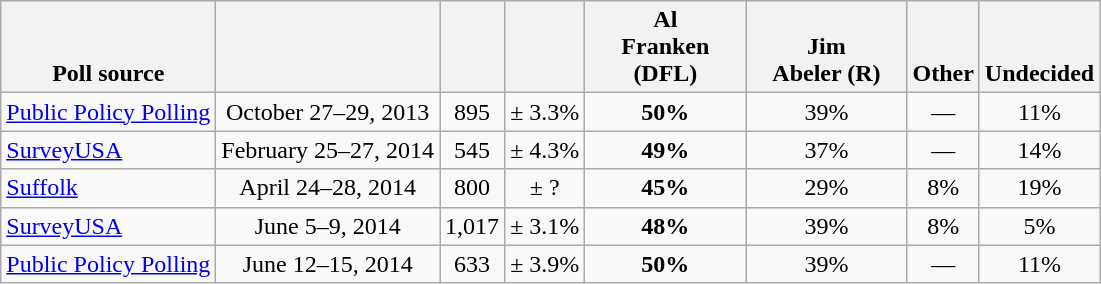<table class="wikitable" style="text-align:center">
<tr valign= bottom>
<th>Poll source</th>
<th></th>
<th></th>
<th></th>
<th style="width:100px;">Al<br>Franken (DFL)</th>
<th style="width:100px;">Jim<br>Abeler (R)</th>
<th>Other</th>
<th>Undecided</th>
</tr>
<tr>
<td align=left><a href='#'>Public Policy Polling</a></td>
<td>October 27–29, 2013</td>
<td>895</td>
<td>± 3.3%</td>
<td><strong>50%</strong></td>
<td>39%</td>
<td>—</td>
<td>11%</td>
</tr>
<tr>
<td align=left><a href='#'>SurveyUSA</a></td>
<td>February 25–27, 2014</td>
<td>545</td>
<td>± 4.3%</td>
<td><strong>49%</strong></td>
<td>37%</td>
<td>—</td>
<td>14%</td>
</tr>
<tr>
<td align=left><a href='#'>Suffolk</a></td>
<td>April 24–28, 2014</td>
<td>800</td>
<td>± ?</td>
<td><strong>45%</strong></td>
<td>29%</td>
<td>8%</td>
<td>19%</td>
</tr>
<tr>
<td align=left><a href='#'>SurveyUSA</a></td>
<td>June 5–9, 2014</td>
<td>1,017</td>
<td>± 3.1%</td>
<td><strong>48%</strong></td>
<td>39%</td>
<td>8%</td>
<td>5%</td>
</tr>
<tr>
<td align=left><a href='#'>Public Policy Polling</a></td>
<td>June 12–15, 2014</td>
<td>633</td>
<td>± 3.9%</td>
<td><strong>50%</strong></td>
<td>39%</td>
<td>—</td>
<td>11%</td>
</tr>
</table>
